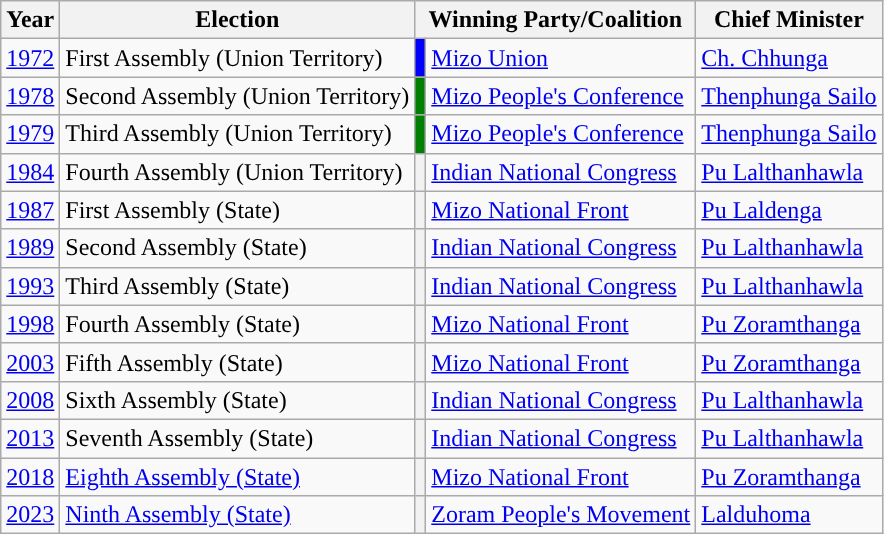<table class="wikitable">
<tr>
<th>Year</th>
<th>Election</th>
<th colspan="2">Winning Party/Coalition</th>
<th>Chief Minister</th>
</tr>
<tr --->
<td><a href='#'>1972</a></td>
<td>First Assembly (Union Territory)</td>
<th style="background-color: blue"></th>
<td><a href='#'>Mizo Union</a></td>
<td><a href='#'>Ch. Chhunga</a></td>
</tr>
<tr --->
<td><a href='#'>1978</a></td>
<td>Second Assembly (Union Territory)</td>
<th style="background-color: green"></th>
<td><a href='#'>Mizo People's Conference</a></td>
<td><a href='#'>Thenphunga Sailo</a></td>
</tr>
<tr --->
<td><a href='#'>1979</a></td>
<td>Third Assembly (Union Territory)</td>
<th style="background-color: green"></th>
<td><a href='#'>Mizo People's Conference</a></td>
<td><a href='#'>Thenphunga Sailo</a></td>
</tr>
<tr --->
<td><a href='#'>1984</a></td>
<td>Fourth Assembly (Union Territory)</td>
<th style="background-color: "></th>
<td><a href='#'>Indian National Congress</a></td>
<td><a href='#'>Pu Lalthanhawla</a></td>
</tr>
<tr --->
<td><a href='#'>1987</a></td>
<td>First Assembly (State)</td>
<th style="background-color: "></th>
<td><a href='#'>Mizo National Front</a></td>
<td><a href='#'>Pu Laldenga</a></td>
</tr>
<tr --->
<td><a href='#'>1989</a></td>
<td>Second Assembly (State)</td>
<th style="background-color: "></th>
<td><a href='#'>Indian National Congress</a></td>
<td><a href='#'>Pu Lalthanhawla</a></td>
</tr>
<tr --->
<td><a href='#'>1993</a></td>
<td>Third Assembly (State)</td>
<th style="background-color: "></th>
<td><a href='#'>Indian National Congress</a></td>
<td><a href='#'>Pu Lalthanhawla</a></td>
</tr>
<tr --->
<td><a href='#'>1998</a></td>
<td>Fourth Assembly (State)</td>
<th style="background-color: "></th>
<td><a href='#'>Mizo National Front</a></td>
<td><a href='#'>Pu Zoramthanga</a></td>
</tr>
<tr --->
<td><a href='#'>2003</a></td>
<td>Fifth Assembly (State)</td>
<th style="background-color: "></th>
<td><a href='#'>Mizo National Front</a></td>
<td><a href='#'>Pu Zoramthanga</a></td>
</tr>
<tr --->
<td><a href='#'>2008</a></td>
<td>Sixth Assembly (State)</td>
<th style="background-color: "></th>
<td><a href='#'>Indian National Congress</a></td>
<td><a href='#'>Pu Lalthanhawla</a></td>
</tr>
<tr --->
<td><a href='#'>2013</a></td>
<td>Seventh Assembly (State)</td>
<th style="background-color: "></th>
<td><a href='#'>Indian National Congress</a></td>
<td><a href='#'>Pu Lalthanhawla</a></td>
</tr>
<tr>
<td><a href='#'>2018</a></td>
<td><a href='#'>Eighth Assembly (State)</a></td>
<th style="background-color: "></th>
<td><a href='#'>Mizo National Front</a></td>
<td><a href='#'>Pu Zoramthanga</a></td>
</tr>
<tr --->
<td><a href='#'>2023</a></td>
<td><a href='#'>Ninth Assembly (State)</a></td>
<th style="background-color: "></th>
<td><a href='#'>Zoram People's Movement</a></td>
<td><a href='#'>Lalduhoma</a></td>
</tr>
</table>
